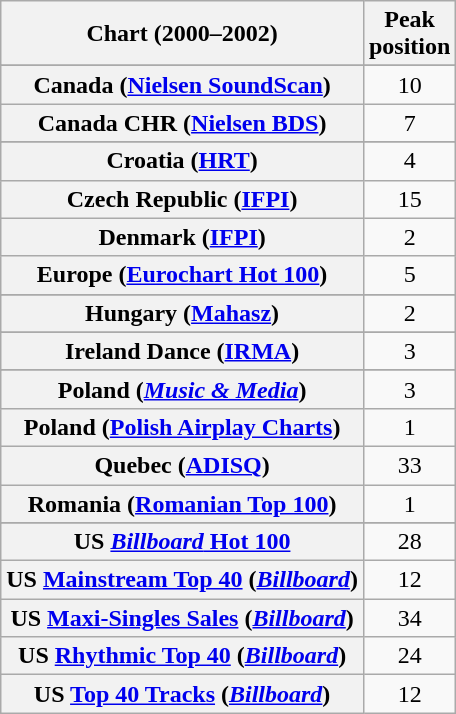<table class="wikitable sortable plainrowheaders" style="text-align:center">
<tr>
<th>Chart (2000–2002)</th>
<th>Peak<br>position</th>
</tr>
<tr>
</tr>
<tr>
</tr>
<tr>
</tr>
<tr>
</tr>
<tr>
</tr>
<tr>
<th scope="row">Canada (<a href='#'>Nielsen SoundScan</a>)</th>
<td>10</td>
</tr>
<tr>
<th scope="row">Canada CHR (<a href='#'>Nielsen BDS</a>)</th>
<td>7</td>
</tr>
<tr>
</tr>
<tr>
<th scope="row">Croatia (<a href='#'>HRT</a>)</th>
<td>4</td>
</tr>
<tr>
<th scope="row">Czech Republic (<a href='#'>IFPI</a>)</th>
<td>15</td>
</tr>
<tr>
<th scope="row">Denmark (<a href='#'>IFPI</a>)</th>
<td>2</td>
</tr>
<tr>
<th scope="row">Europe (<a href='#'>Eurochart Hot 100</a>)</th>
<td>5</td>
</tr>
<tr>
</tr>
<tr>
</tr>
<tr>
</tr>
<tr>
<th scope="row">Hungary (<a href='#'>Mahasz</a>)</th>
<td>2</td>
</tr>
<tr>
</tr>
<tr>
<th scope="row">Ireland Dance (<a href='#'>IRMA</a>)</th>
<td>3</td>
</tr>
<tr>
</tr>
<tr>
</tr>
<tr>
</tr>
<tr>
<th scope="row">Poland (<em><a href='#'>Music & Media</a></em>)</th>
<td>3</td>
</tr>
<tr>
<th scope="row">Poland (<a href='#'>Polish Airplay Charts</a>)</th>
<td>1</td>
</tr>
<tr>
<th scope="row">Quebec (<a href='#'>ADISQ</a>)</th>
<td align="center">33</td>
</tr>
<tr>
<th scope="row">Romania (<a href='#'>Romanian Top 100</a>)</th>
<td>1</td>
</tr>
<tr>
</tr>
<tr>
</tr>
<tr>
</tr>
<tr>
</tr>
<tr>
<th scope="row">US <a href='#'><em>Billboard</em> Hot 100</a></th>
<td>28</td>
</tr>
<tr>
<th scope="row">US <a href='#'>Mainstream Top 40</a> (<em><a href='#'>Billboard</a></em>)</th>
<td>12</td>
</tr>
<tr>
<th scope="row">US <a href='#'>Maxi-Singles Sales</a> (<em><a href='#'>Billboard</a></em>)</th>
<td>34</td>
</tr>
<tr>
<th scope="row">US <a href='#'>Rhythmic Top 40</a> (<em><a href='#'>Billboard</a></em>)</th>
<td>24</td>
</tr>
<tr>
<th scope="row">US <a href='#'>Top 40 Tracks</a> (<em><a href='#'>Billboard</a></em>)</th>
<td>12</td>
</tr>
</table>
